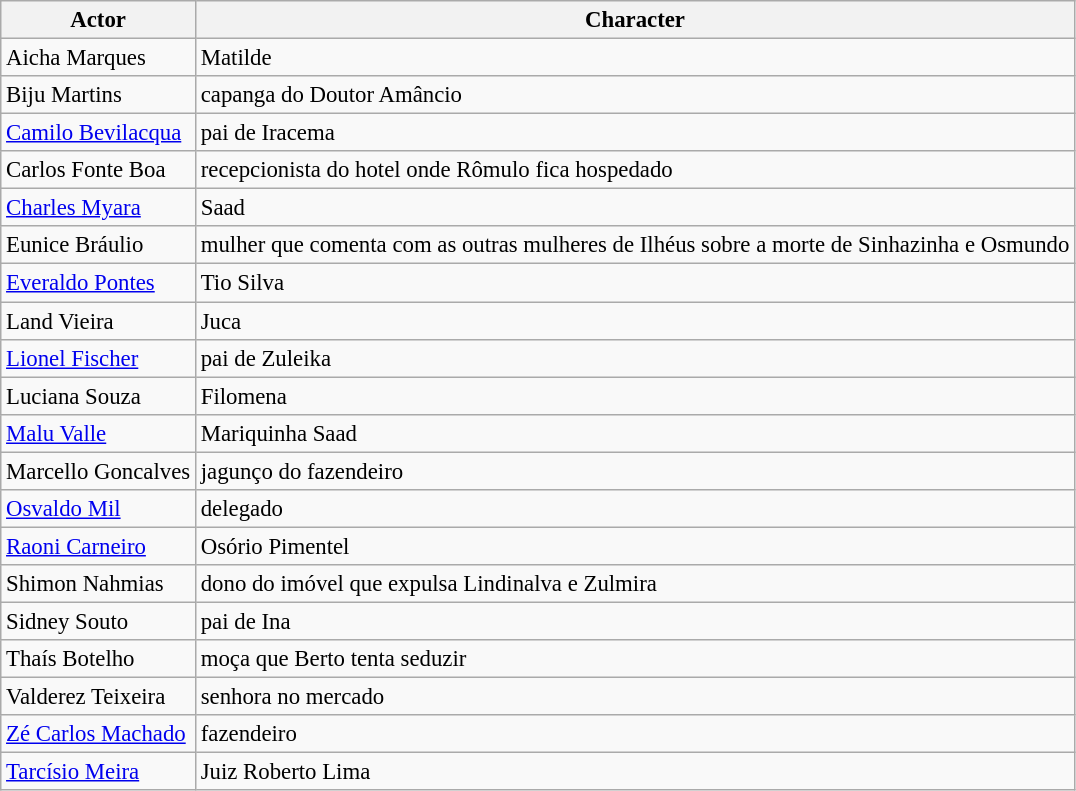<table class="wikitable" style="font-size:95%;">
<tr>
<th>Actor</th>
<th>Character</th>
</tr>
<tr>
<td>Aicha Marques</td>
<td>Matilde</td>
</tr>
<tr>
<td>Biju Martins</td>
<td>capanga do Doutor Amâncio</td>
</tr>
<tr>
<td><a href='#'>Camilo Bevilacqua</a></td>
<td>pai de Iracema</td>
</tr>
<tr>
<td>Carlos Fonte Boa</td>
<td>recepcionista do hotel onde Rômulo fica hospedado</td>
</tr>
<tr>
<td><a href='#'>Charles Myara</a></td>
<td>Saad</td>
</tr>
<tr>
<td>Eunice Bráulio</td>
<td>mulher que comenta com as outras mulheres de Ilhéus sobre a morte de Sinhazinha e Osmundo</td>
</tr>
<tr>
<td><a href='#'>Everaldo Pontes</a></td>
<td>Tio Silva</td>
</tr>
<tr>
<td>Land Vieira</td>
<td>Juca</td>
</tr>
<tr>
<td><a href='#'>Lionel Fischer</a></td>
<td>pai de Zuleika</td>
</tr>
<tr>
<td>Luciana Souza</td>
<td>Filomena</td>
</tr>
<tr>
<td><a href='#'>Malu Valle</a></td>
<td>Mariquinha Saad</td>
</tr>
<tr>
<td>Marcello Goncalves</td>
<td>jagunço do fazendeiro</td>
</tr>
<tr>
<td><a href='#'>Osvaldo Mil</a></td>
<td>delegado</td>
</tr>
<tr>
<td><a href='#'>Raoni Carneiro</a></td>
<td>Osório Pimentel</td>
</tr>
<tr>
<td>Shimon Nahmias</td>
<td>dono do imóvel que expulsa Lindinalva e Zulmira</td>
</tr>
<tr>
<td>Sidney Souto</td>
<td>pai de Ina</td>
</tr>
<tr>
<td>Thaís Botelho</td>
<td>moça que Berto tenta seduzir</td>
</tr>
<tr>
<td>Valderez Teixeira</td>
<td>senhora no mercado</td>
</tr>
<tr>
<td><a href='#'>Zé Carlos Machado</a></td>
<td>fazendeiro</td>
</tr>
<tr>
<td><a href='#'>Tarcísio Meira</a></td>
<td>Juiz Roberto Lima</td>
</tr>
</table>
